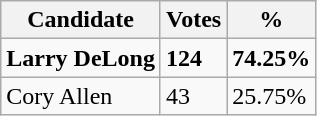<table class="wikitable">
<tr>
<th>Candidate</th>
<th>Votes</th>
<th>%</th>
</tr>
<tr>
<td><strong>Larry DeLong</strong></td>
<td><strong>124</strong></td>
<td><strong>74.25%</strong></td>
</tr>
<tr>
<td>Cory Allen</td>
<td>43</td>
<td>25.75%</td>
</tr>
</table>
